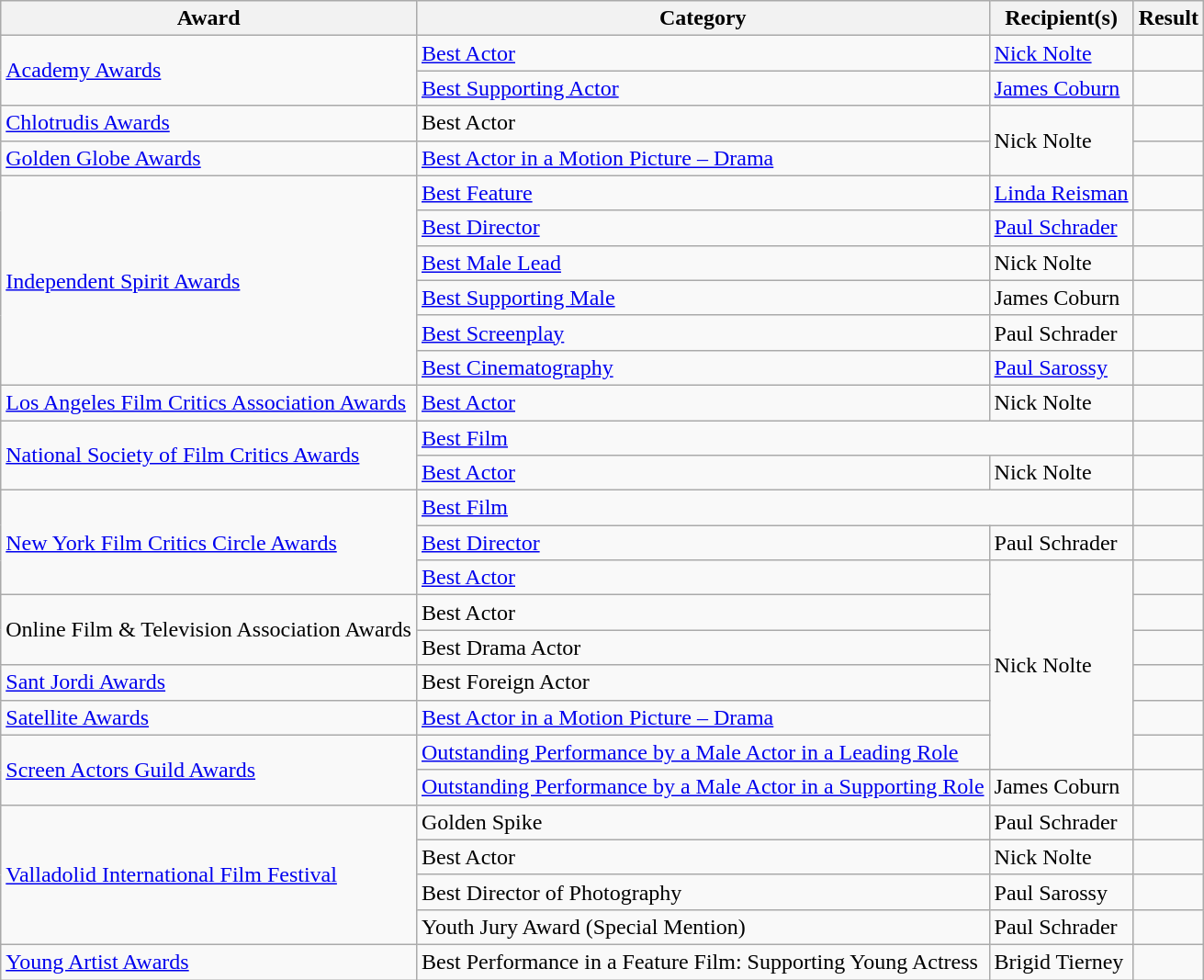<table class="wikitable plainrowheaders sortable">
<tr>
<th>Award</th>
<th>Category</th>
<th>Recipient(s)</th>
<th>Result</th>
</tr>
<tr>
<td rowspan="2"><a href='#'>Academy Awards</a></td>
<td><a href='#'>Best Actor</a></td>
<td><a href='#'>Nick Nolte</a></td>
<td></td>
</tr>
<tr>
<td><a href='#'>Best Supporting Actor</a></td>
<td><a href='#'>James Coburn</a></td>
<td></td>
</tr>
<tr>
<td><a href='#'>Chlotrudis Awards</a></td>
<td>Best Actor</td>
<td rowspan="2">Nick Nolte</td>
<td></td>
</tr>
<tr>
<td><a href='#'>Golden Globe Awards</a></td>
<td><a href='#'>Best Actor in a Motion Picture – Drama</a></td>
<td></td>
</tr>
<tr>
<td rowspan="6"><a href='#'>Independent Spirit Awards</a></td>
<td><a href='#'>Best Feature</a></td>
<td><a href='#'>Linda Reisman</a></td>
<td></td>
</tr>
<tr>
<td><a href='#'>Best Director</a></td>
<td><a href='#'>Paul Schrader</a></td>
<td></td>
</tr>
<tr>
<td><a href='#'>Best Male Lead</a></td>
<td>Nick Nolte</td>
<td></td>
</tr>
<tr>
<td><a href='#'>Best Supporting Male</a></td>
<td>James Coburn</td>
<td></td>
</tr>
<tr>
<td><a href='#'>Best Screenplay</a></td>
<td>Paul Schrader</td>
<td></td>
</tr>
<tr>
<td><a href='#'>Best Cinematography</a></td>
<td><a href='#'>Paul Sarossy</a></td>
<td></td>
</tr>
<tr>
<td><a href='#'>Los Angeles Film Critics Association Awards</a></td>
<td><a href='#'>Best Actor</a></td>
<td>Nick Nolte</td>
<td></td>
</tr>
<tr>
<td rowspan="2"><a href='#'>National Society of Film Critics Awards</a></td>
<td colspan="2"><a href='#'>Best Film</a></td>
<td></td>
</tr>
<tr>
<td><a href='#'>Best Actor</a></td>
<td>Nick Nolte</td>
<td></td>
</tr>
<tr>
<td rowspan="3"><a href='#'>New York Film Critics Circle Awards</a></td>
<td colspan="2"><a href='#'>Best Film</a></td>
<td></td>
</tr>
<tr>
<td><a href='#'>Best Director</a></td>
<td>Paul Schrader</td>
<td></td>
</tr>
<tr>
<td><a href='#'>Best Actor</a></td>
<td rowspan="6">Nick Nolte</td>
<td></td>
</tr>
<tr>
<td rowspan="2">Online Film & Television Association Awards</td>
<td>Best Actor</td>
<td></td>
</tr>
<tr>
<td>Best Drama Actor</td>
<td></td>
</tr>
<tr>
<td><a href='#'>Sant Jordi Awards</a></td>
<td>Best Foreign Actor</td>
<td></td>
</tr>
<tr>
<td><a href='#'>Satellite Awards</a></td>
<td><a href='#'>Best Actor in a Motion Picture – Drama</a></td>
<td></td>
</tr>
<tr>
<td rowspan="2"><a href='#'>Screen Actors Guild Awards</a></td>
<td><a href='#'>Outstanding Performance by a Male Actor in a Leading Role</a></td>
<td></td>
</tr>
<tr>
<td><a href='#'>Outstanding Performance by a Male Actor in a Supporting Role</a></td>
<td>James Coburn</td>
<td></td>
</tr>
<tr>
<td rowspan="4"><a href='#'>Valladolid International Film Festival</a></td>
<td>Golden Spike</td>
<td>Paul Schrader</td>
<td></td>
</tr>
<tr>
<td>Best Actor</td>
<td>Nick Nolte</td>
<td></td>
</tr>
<tr>
<td>Best Director of Photography</td>
<td>Paul Sarossy</td>
<td></td>
</tr>
<tr>
<td>Youth Jury Award (Special Mention)</td>
<td>Paul Schrader</td>
<td></td>
</tr>
<tr>
<td><a href='#'>Young Artist Awards</a></td>
<td>Best Performance in a Feature Film: Supporting Young Actress</td>
<td>Brigid Tierney</td>
<td></td>
</tr>
</table>
